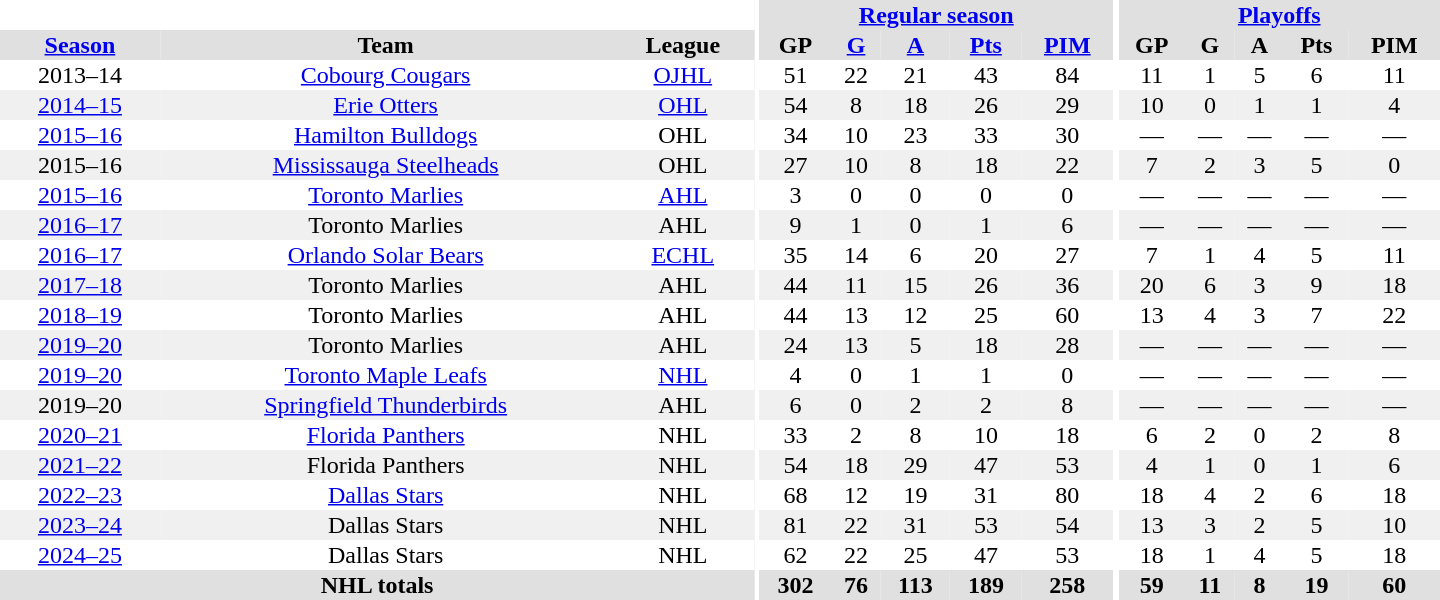<table border="0" cellpadding="1" cellspacing="0" style="text-align:center; width:60em;">
<tr bgcolor="#e0e0e0">
<th colspan="3" bgcolor="#ffffff"></th>
<th rowspan="99" bgcolor="#ffffff"></th>
<th colspan="5"><a href='#'>Regular season</a></th>
<th rowspan="99" bgcolor="#ffffff"></th>
<th colspan="5"><a href='#'>Playoffs</a></th>
</tr>
<tr bgcolor="#e0e0e0">
<th><a href='#'>Season</a></th>
<th>Team</th>
<th>League</th>
<th>GP</th>
<th><a href='#'>G</a></th>
<th><a href='#'>A</a></th>
<th><a href='#'>Pts</a></th>
<th><a href='#'>PIM</a></th>
<th>GP</th>
<th>G</th>
<th>A</th>
<th>Pts</th>
<th>PIM</th>
</tr>
<tr>
<td>2013–14</td>
<td><a href='#'>Cobourg Cougars</a></td>
<td><a href='#'>OJHL</a></td>
<td>51</td>
<td>22</td>
<td>21</td>
<td>43</td>
<td>84</td>
<td>11</td>
<td>1</td>
<td>5</td>
<td>6</td>
<td>11</td>
</tr>
<tr bgcolor="#f0f0f0">
<td><a href='#'>2014–15</a></td>
<td><a href='#'>Erie Otters</a></td>
<td><a href='#'>OHL</a></td>
<td>54</td>
<td>8</td>
<td>18</td>
<td>26</td>
<td>29</td>
<td>10</td>
<td>0</td>
<td>1</td>
<td>1</td>
<td>4</td>
</tr>
<tr>
<td><a href='#'>2015–16</a></td>
<td><a href='#'>Hamilton Bulldogs</a></td>
<td>OHL</td>
<td>34</td>
<td>10</td>
<td>23</td>
<td>33</td>
<td>30</td>
<td>—</td>
<td>—</td>
<td>—</td>
<td>—</td>
<td>—</td>
</tr>
<tr bgcolor="#f0f0f0">
<td>2015–16</td>
<td><a href='#'>Mississauga Steelheads</a></td>
<td>OHL</td>
<td>27</td>
<td>10</td>
<td>8</td>
<td>18</td>
<td>22</td>
<td>7</td>
<td>2</td>
<td>3</td>
<td>5</td>
<td>0</td>
</tr>
<tr>
<td><a href='#'>2015–16</a></td>
<td><a href='#'>Toronto Marlies</a></td>
<td><a href='#'>AHL</a></td>
<td>3</td>
<td>0</td>
<td>0</td>
<td>0</td>
<td>0</td>
<td>—</td>
<td>—</td>
<td>—</td>
<td>—</td>
<td>—</td>
</tr>
<tr bgcolor="#f0f0f0">
<td><a href='#'>2016–17</a></td>
<td>Toronto Marlies</td>
<td>AHL</td>
<td>9</td>
<td>1</td>
<td>0</td>
<td>1</td>
<td>6</td>
<td>—</td>
<td>—</td>
<td>—</td>
<td>—</td>
<td>—</td>
</tr>
<tr>
<td><a href='#'>2016–17</a></td>
<td><a href='#'>Orlando Solar Bears</a></td>
<td><a href='#'>ECHL</a></td>
<td>35</td>
<td>14</td>
<td>6</td>
<td>20</td>
<td>27</td>
<td>7</td>
<td>1</td>
<td>4</td>
<td>5</td>
<td>11</td>
</tr>
<tr bgcolor="#f0f0f0">
<td><a href='#'>2017–18</a></td>
<td>Toronto Marlies</td>
<td>AHL</td>
<td>44</td>
<td>11</td>
<td>15</td>
<td>26</td>
<td>36</td>
<td>20</td>
<td>6</td>
<td>3</td>
<td>9</td>
<td>18</td>
</tr>
<tr>
<td><a href='#'>2018–19</a></td>
<td>Toronto Marlies</td>
<td>AHL</td>
<td>44</td>
<td>13</td>
<td>12</td>
<td>25</td>
<td>60</td>
<td>13</td>
<td>4</td>
<td>3</td>
<td>7</td>
<td>22</td>
</tr>
<tr bgcolor="#f0f0f0">
<td><a href='#'>2019–20</a></td>
<td>Toronto Marlies</td>
<td>AHL</td>
<td>24</td>
<td>13</td>
<td>5</td>
<td>18</td>
<td>28</td>
<td>—</td>
<td>—</td>
<td>—</td>
<td>—</td>
<td>—</td>
</tr>
<tr>
<td><a href='#'>2019–20</a></td>
<td><a href='#'>Toronto Maple Leafs</a></td>
<td><a href='#'>NHL</a></td>
<td>4</td>
<td>0</td>
<td>1</td>
<td>1</td>
<td>0</td>
<td>—</td>
<td>—</td>
<td>—</td>
<td>—</td>
<td>—</td>
</tr>
<tr bgcolor="#f0f0f0">
<td>2019–20</td>
<td><a href='#'>Springfield Thunderbirds</a></td>
<td>AHL</td>
<td>6</td>
<td>0</td>
<td>2</td>
<td>2</td>
<td>8</td>
<td>—</td>
<td>—</td>
<td>—</td>
<td>—</td>
<td>—</td>
</tr>
<tr>
<td><a href='#'>2020–21</a></td>
<td><a href='#'>Florida Panthers</a></td>
<td>NHL</td>
<td>33</td>
<td>2</td>
<td>8</td>
<td>10</td>
<td>18</td>
<td>6</td>
<td>2</td>
<td>0</td>
<td>2</td>
<td>8</td>
</tr>
<tr bgcolor="#f0f0f0">
<td><a href='#'>2021–22</a></td>
<td>Florida Panthers</td>
<td>NHL</td>
<td>54</td>
<td>18</td>
<td>29</td>
<td>47</td>
<td>53</td>
<td>4</td>
<td>1</td>
<td>0</td>
<td>1</td>
<td>6</td>
</tr>
<tr>
<td><a href='#'>2022–23</a></td>
<td><a href='#'>Dallas Stars</a></td>
<td>NHL</td>
<td>68</td>
<td>12</td>
<td>19</td>
<td>31</td>
<td>80</td>
<td>18</td>
<td>4</td>
<td>2</td>
<td>6</td>
<td>18</td>
</tr>
<tr bgcolor="#f0f0f0">
<td><a href='#'>2023–24</a></td>
<td>Dallas Stars</td>
<td>NHL</td>
<td>81</td>
<td>22</td>
<td>31</td>
<td>53</td>
<td>54</td>
<td>13</td>
<td>3</td>
<td>2</td>
<td>5</td>
<td>10</td>
</tr>
<tr>
<td><a href='#'>2024–25</a></td>
<td>Dallas Stars</td>
<td>NHL</td>
<td>62</td>
<td>22</td>
<td>25</td>
<td>47</td>
<td>53</td>
<td>18</td>
<td>1</td>
<td>4</td>
<td>5</td>
<td>18</td>
</tr>
<tr bgcolor="#e0e0e0">
<th colspan="3">NHL totals</th>
<th>302</th>
<th>76</th>
<th>113</th>
<th>189</th>
<th>258</th>
<th>59</th>
<th>11</th>
<th>8</th>
<th>19</th>
<th>60</th>
</tr>
</table>
